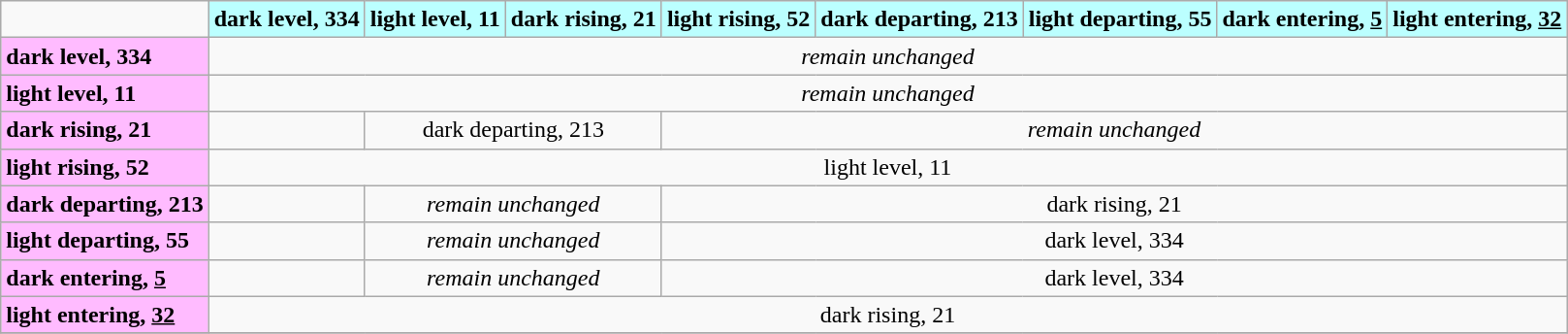<table class=wikitable>
<tr>
<td></td>
<td bgcolor="#BBFFFF"><strong>dark level, 334</strong></td>
<td bgcolor="#BBFFFF"><strong>light level, 11</strong></td>
<td bgcolor="#BBFFFF"><strong>dark rising, 21</strong></td>
<td bgcolor="#BBFFFF"><strong>light rising, 52</strong></td>
<td bgcolor="#BBFFFF"><strong>dark departing, 213</strong></td>
<td bgcolor="#BBFFFF"><strong>light departing, 55</strong></td>
<td bgcolor="#BBFFFF"><strong>dark entering, <u>5</u></strong></td>
<td bgcolor="#BBFFFF"><strong>light entering, <u>32</u></strong></td>
</tr>
<tr>
<td bgcolor="#FFBBFF"><strong>dark level, 334</strong></td>
<td colspan="8" style="text-align:center;"><em>remain unchanged</em></td>
</tr>
<tr>
<td bgcolor="#FFBBFF"><strong>light level, 11</strong></td>
<td colspan="8" style="text-align:center;"><em>remain unchanged</em></td>
</tr>
<tr>
<td bgcolor="#FFBBFF"><strong>dark rising, 21</strong></td>
<td></td>
<td colspan="2" style="text-align:center;">dark departing, 213</td>
<td colspan="5" style="text-align:center;"><em>remain unchanged</em></td>
</tr>
<tr>
<td bgcolor="#FFBBFF"><strong>light rising, 52</strong></td>
<td colspan="8" style="text-align:center;">light level, 11</td>
</tr>
<tr>
<td bgcolor="#FFBBFF"><strong>dark departing, 213</strong></td>
<td></td>
<td colspan="2" style="text-align:center;"><em>remain unchanged</em></td>
<td colspan="5" style="text-align:center;">dark rising, 21</td>
</tr>
<tr>
<td bgcolor="#FFBBFF"><strong>light departing, 55</strong></td>
<td></td>
<td colspan="2" style="text-align:center;"><em>remain unchanged</em></td>
<td colspan="5" style="text-align:center;">dark level, 334</td>
</tr>
<tr>
<td bgcolor="#FFBBFF"><strong>dark entering, <u>5</u></strong></td>
<td></td>
<td colspan="2" style="text-align:center;"><em>remain unchanged</em></td>
<td colspan="5" style="text-align:center;">dark level, 334</td>
</tr>
<tr>
<td bgcolor="#FFBBFF"><strong>light entering, <u>32</u></strong></td>
<td colspan="8" style="text-align:center;">dark rising, 21</td>
</tr>
<tr>
</tr>
</table>
